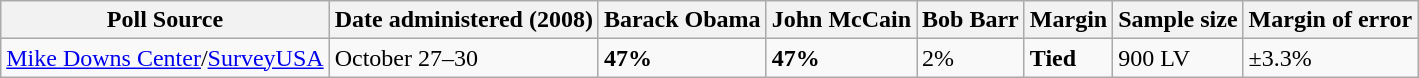<table class="wikitable collapsible">
<tr>
<th>Poll Source</th>
<th>Date administered (2008)</th>
<th>Barack Obama</th>
<th>John McCain</th>
<th>Bob Barr</th>
<th>Margin</th>
<th>Sample size</th>
<th>Margin of error</th>
</tr>
<tr>
<td><a href='#'>Mike Downs Center</a>/<a href='#'>SurveyUSA</a></td>
<td>October 27–30</td>
<td><strong>47%</strong></td>
<td><strong>47%</strong></td>
<td>2%</td>
<td><strong>Tied</strong></td>
<td>900 LV</td>
<td>±3.3%</td>
</tr>
</table>
